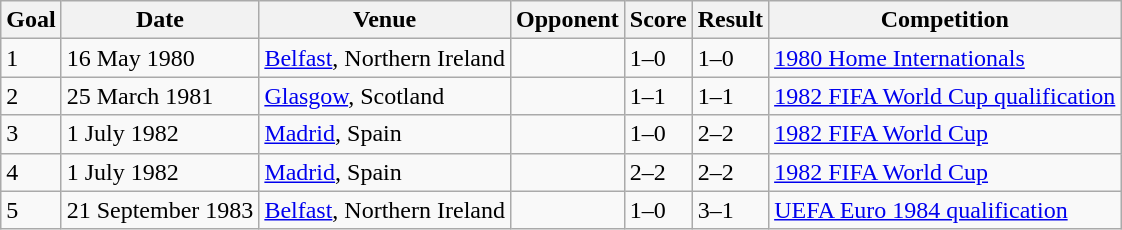<table class="wikitable">
<tr>
<th>Goal</th>
<th>Date</th>
<th>Venue</th>
<th>Opponent</th>
<th>Score</th>
<th>Result</th>
<th>Competition</th>
</tr>
<tr>
<td>1</td>
<td>16 May 1980</td>
<td><a href='#'>Belfast</a>, Northern Ireland</td>
<td></td>
<td>1–0</td>
<td>1–0</td>
<td><a href='#'>1980 Home Internationals</a></td>
</tr>
<tr>
<td>2</td>
<td>25 March 1981</td>
<td><a href='#'>Glasgow</a>, Scotland</td>
<td></td>
<td>1–1</td>
<td>1–1</td>
<td><a href='#'>1982 FIFA World Cup qualification</a></td>
</tr>
<tr>
<td>3</td>
<td>1 July 1982</td>
<td><a href='#'>Madrid</a>, Spain</td>
<td></td>
<td>1–0</td>
<td>2–2</td>
<td><a href='#'>1982 FIFA World Cup</a></td>
</tr>
<tr>
<td>4</td>
<td>1 July 1982</td>
<td><a href='#'>Madrid</a>, Spain</td>
<td></td>
<td>2–2</td>
<td>2–2</td>
<td><a href='#'>1982 FIFA World Cup</a></td>
</tr>
<tr>
<td>5</td>
<td>21 September 1983</td>
<td><a href='#'>Belfast</a>, Northern Ireland</td>
<td></td>
<td>1–0</td>
<td>3–1</td>
<td><a href='#'>UEFA Euro 1984 qualification</a></td>
</tr>
</table>
